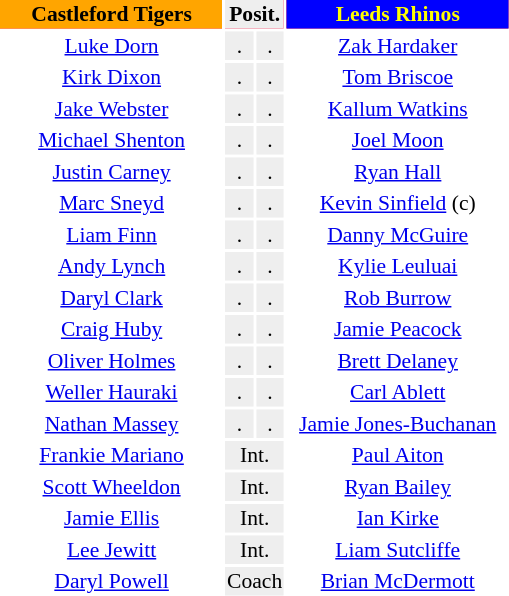<table align=center style="font-size:90%; margin-left:1em">
<tr bgcolor=#FF0033>
<th align="centre" width="146" style="border: 2px blacknavy; background: orange; color: black">Castleford Tigers</th>
<th align="center" style="background: #eeeeee; color: black" colspan="2">Posit.</th>
<th align="centre" width="146" style="background:#0000FF; color:#FFFF00; border:2px #FFFF00;">Leeds Rhinos</th>
</tr>
<tr>
<td align="center"><a href='#'>Luke Dorn</a></td>
<td align="center" style="background: #eeeeee">.</td>
<td align="center" style="background: #eeeeee">.</td>
<td align="center"><a href='#'>Zak Hardaker</a></td>
</tr>
<tr>
<td align="center"><a href='#'>Kirk Dixon</a></td>
<td align="center" style="background: #eeeeee">.</td>
<td align="center" style="background: #eeeeee">.</td>
<td align="center"><a href='#'>Tom Briscoe</a></td>
</tr>
<tr>
<td align="center"><a href='#'>Jake Webster</a></td>
<td align="center" style="background: #eeeeee">.</td>
<td align="center" style="background: #eeeeee">.</td>
<td align="center"><a href='#'>Kallum Watkins</a></td>
</tr>
<tr>
<td align="center"><a href='#'>Michael Shenton</a></td>
<td align="center" style="background: #eeeeee">.</td>
<td align="center" style="background: #eeeeee">.</td>
<td align="center"><a href='#'>Joel Moon</a></td>
</tr>
<tr>
<td align="center"><a href='#'>Justin Carney</a></td>
<td align="center" style="background: #eeeeee">.</td>
<td align="center" style="background: #eeeeee">.</td>
<td align="center"><a href='#'>Ryan Hall</a></td>
</tr>
<tr>
<td align="center"><a href='#'>Marc Sneyd</a></td>
<td align="center" style="background: #eeeeee">.</td>
<td align="center" style="background: #eeeeee">.</td>
<td align="center"><a href='#'>Kevin Sinfield</a> (c)</td>
</tr>
<tr>
<td align="center"><a href='#'>Liam Finn</a></td>
<td align="center" style="background: #eeeeee">.</td>
<td align="center" style="background: #eeeeee">.</td>
<td align="center"><a href='#'>Danny McGuire</a></td>
</tr>
<tr>
<td align="center"><a href='#'>Andy Lynch</a></td>
<td align="center" style="background: #eeeeee">.</td>
<td align="center" style="background: #eeeeee">.</td>
<td align="center"><a href='#'>Kylie Leuluai</a></td>
</tr>
<tr>
<td align="center"><a href='#'>Daryl Clark</a></td>
<td align="center" style="background: #eeeeee">.</td>
<td align="center" style="background: #eeeeee">.</td>
<td align="center"><a href='#'>Rob Burrow</a></td>
</tr>
<tr>
<td align="center"><a href='#'>Craig Huby</a></td>
<td align="center" style="background: #eeeeee">.</td>
<td align="center" style="background: #eeeeee">.</td>
<td align="center"><a href='#'>Jamie Peacock</a></td>
</tr>
<tr>
<td align="center"><a href='#'>Oliver Holmes</a></td>
<td align="center" style="background: #eeeeee">.</td>
<td align="center" style="background: #eeeeee">.</td>
<td align="center"><a href='#'>Brett Delaney</a></td>
</tr>
<tr>
<td align="center"><a href='#'>Weller Hauraki</a></td>
<td align="center" style="background: #eeeeee">.</td>
<td align="center" style="background: #eeeeee">.</td>
<td align="center"><a href='#'>Carl Ablett</a></td>
</tr>
<tr>
<td align="center"><a href='#'>Nathan Massey</a></td>
<td align="center" style="background: #eeeeee">.</td>
<td align="center" style="background: #eeeeee">.</td>
<td align="center"><a href='#'>Jamie Jones-Buchanan</a></td>
</tr>
<tr>
<td align="center"><a href='#'>Frankie Mariano</a></td>
<td align="center" style="background: #eeeeee" colspan="2">Int.</td>
<td align="center"><a href='#'>Paul Aiton</a></td>
</tr>
<tr>
<td align="center"><a href='#'>Scott Wheeldon</a></td>
<td align="center" style="background: #eeeeee" colspan="2">Int.</td>
<td align="center"><a href='#'>Ryan Bailey</a></td>
</tr>
<tr>
<td align="center"><a href='#'>Jamie Ellis</a></td>
<td align="center" style="background: #eeeeee" colspan="2">Int.</td>
<td align="center"><a href='#'>Ian Kirke</a></td>
</tr>
<tr>
<td align="center"><a href='#'>Lee Jewitt</a></td>
<td align="center" style="background: #eeeeee"  colspan="2">Int.</td>
<td align="center"><a href='#'>Liam Sutcliffe</a></td>
</tr>
<tr>
<td align="center"><a href='#'>Daryl Powell</a></td>
<td align="center" style="background: #eeeeee" colspan="2">Coach</td>
<td align="center"><a href='#'>Brian McDermott</a></td>
</tr>
</table>
